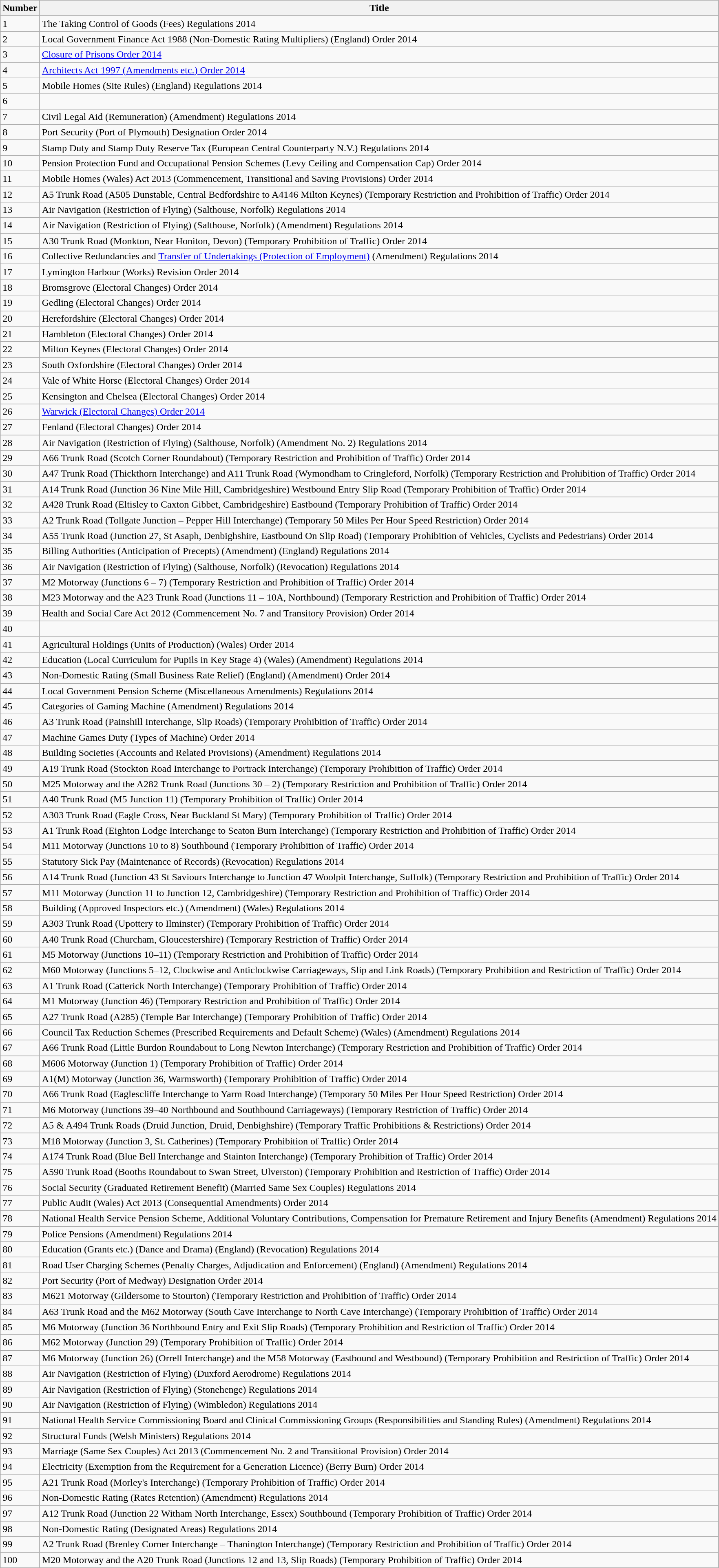<table class="wikitable collapsible">
<tr>
<th>Number</th>
<th>Title</th>
</tr>
<tr>
<td>1</td>
<td>The Taking Control of Goods (Fees) Regulations 2014</td>
</tr>
<tr>
<td>2</td>
<td>Local Government Finance Act 1988 (Non-Domestic Rating Multipliers) (England) Order 2014</td>
</tr>
<tr>
<td>3</td>
<td><a href='#'>Closure of Prisons Order 2014</a></td>
</tr>
<tr>
<td>4</td>
<td><a href='#'>Architects Act 1997 (Amendments etc.) Order 2014</a></td>
</tr>
<tr>
<td>5</td>
<td>Mobile Homes (Site Rules) (England) Regulations 2014</td>
</tr>
<tr>
<td>6</td>
<td></td>
</tr>
<tr>
<td>7</td>
<td>Civil Legal Aid (Remuneration) (Amendment) Regulations 2014</td>
</tr>
<tr>
<td>8</td>
<td>Port Security (Port of Plymouth) Designation Order 2014</td>
</tr>
<tr>
<td>9</td>
<td>Stamp Duty and Stamp Duty Reserve Tax (European Central Counterparty N.V.) Regulations 2014</td>
</tr>
<tr>
<td>10</td>
<td>Pension Protection Fund and Occupational Pension Schemes (Levy Ceiling and Compensation Cap) Order 2014</td>
</tr>
<tr>
<td>11</td>
<td>Mobile Homes (Wales) Act 2013 (Commencement, Transitional and Saving Provisions) Order 2014</td>
</tr>
<tr>
<td>12</td>
<td>A5 Trunk Road (A505 Dunstable, Central Bedfordshire to A4146 Milton Keynes) (Temporary Restriction and Prohibition of Traffic) Order 2014</td>
</tr>
<tr>
<td>13</td>
<td>Air Navigation (Restriction of Flying) (Salthouse, Norfolk) Regulations 2014</td>
</tr>
<tr>
<td>14</td>
<td>Air Navigation (Restriction of Flying) (Salthouse, Norfolk) (Amendment) Regulations 2014</td>
</tr>
<tr>
<td>15</td>
<td>A30 Trunk Road (Monkton, Near Honiton, Devon) (Temporary Prohibition of Traffic) Order 2014</td>
</tr>
<tr>
<td>16</td>
<td>Collective Redundancies and <a href='#'>Transfer of Undertakings (Protection of Employment)</a> (Amendment) Regulations 2014</td>
</tr>
<tr>
<td>17</td>
<td>Lymington Harbour (Works) Revision Order 2014</td>
</tr>
<tr>
<td>18</td>
<td>Bromsgrove (Electoral Changes) Order 2014</td>
</tr>
<tr>
<td>19</td>
<td>Gedling (Electoral Changes) Order 2014</td>
</tr>
<tr>
<td>20</td>
<td>Herefordshire (Electoral Changes) Order 2014</td>
</tr>
<tr>
<td>21</td>
<td>Hambleton (Electoral Changes) Order 2014</td>
</tr>
<tr>
<td>22</td>
<td>Milton Keynes (Electoral Changes) Order 2014</td>
</tr>
<tr>
<td>23</td>
<td>South Oxfordshire (Electoral Changes) Order 2014</td>
</tr>
<tr>
<td>24</td>
<td>Vale of White Horse (Electoral Changes) Order 2014</td>
</tr>
<tr>
<td>25</td>
<td>Kensington and Chelsea (Electoral Changes) Order 2014</td>
</tr>
<tr>
<td>26</td>
<td><a href='#'>Warwick (Electoral Changes) Order 2014</a></td>
</tr>
<tr>
<td>27</td>
<td>Fenland (Electoral Changes) Order 2014</td>
</tr>
<tr>
<td>28</td>
<td>Air Navigation (Restriction of Flying) (Salthouse, Norfolk) (Amendment No. 2) Regulations 2014</td>
</tr>
<tr>
<td>29</td>
<td>A66 Trunk Road (Scotch Corner Roundabout) (Temporary Restriction and Prohibition of Traffic) Order 2014</td>
</tr>
<tr>
<td>30</td>
<td>A47 Trunk Road (Thickthorn Interchange) and A11 Trunk Road (Wymondham to Cringleford, Norfolk) (Temporary Restriction and Prohibition of Traffic) Order 2014</td>
</tr>
<tr>
<td>31</td>
<td>A14 Trunk Road (Junction 36 Nine Mile Hill, Cambridgeshire) Westbound Entry Slip Road (Temporary Prohibition of Traffic) Order 2014</td>
</tr>
<tr>
<td>32</td>
<td>A428 Trunk Road (Eltisley to Caxton Gibbet, Cambridgeshire) Eastbound (Temporary Prohibition of Traffic) Order 2014</td>
</tr>
<tr>
<td>33</td>
<td>A2 Trunk Road (Tollgate Junction – Pepper Hill Interchange) (Temporary 50 Miles Per Hour Speed Restriction) Order 2014</td>
</tr>
<tr>
<td>34</td>
<td>A55 Trunk Road (Junction 27, St Asaph, Denbighshire, Eastbound On Slip Road) (Temporary Prohibition of Vehicles, Cyclists and Pedestrians) Order 2014</td>
</tr>
<tr>
<td>35</td>
<td>Billing Authorities (Anticipation of Precepts) (Amendment) (England) Regulations 2014</td>
</tr>
<tr>
<td>36</td>
<td>Air Navigation (Restriction of Flying) (Salthouse, Norfolk) (Revocation) Regulations 2014</td>
</tr>
<tr>
<td>37</td>
<td>M2 Motorway (Junctions 6 – 7) (Temporary Restriction and Prohibition of Traffic) Order 2014</td>
</tr>
<tr>
<td>38</td>
<td>M23 Motorway and the A23 Trunk Road (Junctions 11 – 10A, Northbound) (Temporary Restriction and Prohibition of Traffic) Order 2014</td>
</tr>
<tr>
<td>39</td>
<td>Health and Social Care Act 2012 (Commencement No. 7 and Transitory Provision) Order 2014</td>
</tr>
<tr>
<td>40</td>
<td></td>
</tr>
<tr>
<td>41</td>
<td>Agricultural Holdings (Units of Production) (Wales) Order 2014</td>
</tr>
<tr>
<td>42</td>
<td>Education (Local Curriculum for Pupils in Key Stage 4) (Wales) (Amendment) Regulations 2014</td>
</tr>
<tr>
<td>43</td>
<td>Non-Domestic Rating (Small Business Rate Relief) (England) (Amendment) Order 2014</td>
</tr>
<tr>
<td>44</td>
<td>Local Government Pension Scheme (Miscellaneous Amendments) Regulations 2014</td>
</tr>
<tr>
<td>45</td>
<td>Categories of Gaming Machine (Amendment) Regulations 2014</td>
</tr>
<tr>
<td>46</td>
<td>A3 Trunk Road (Painshill Interchange, Slip Roads) (Temporary Prohibition of Traffic) Order 2014</td>
</tr>
<tr>
<td>47</td>
<td>Machine Games Duty (Types of Machine) Order 2014</td>
</tr>
<tr>
<td>48</td>
<td>Building Societies (Accounts and Related Provisions) (Amendment) Regulations 2014</td>
</tr>
<tr>
<td>49</td>
<td>A19 Trunk Road (Stockton Road Interchange to Portrack Interchange) (Temporary Prohibition of Traffic) Order 2014</td>
</tr>
<tr>
<td>50</td>
<td>M25 Motorway and the A282 Trunk Road (Junctions 30 – 2) (Temporary Restriction and Prohibition of Traffic) Order 2014</td>
</tr>
<tr>
<td>51</td>
<td>A40 Trunk Road (M5 Junction 11) (Temporary Prohibition of Traffic) Order 2014</td>
</tr>
<tr>
<td>52</td>
<td>A303 Trunk Road (Eagle Cross, Near Buckland St Mary) (Temporary Prohibition of Traffic) Order 2014</td>
</tr>
<tr>
<td>53</td>
<td>A1 Trunk Road (Eighton Lodge Interchange to Seaton Burn Interchange) (Temporary Restriction and Prohibition of Traffic) Order 2014</td>
</tr>
<tr>
<td>54</td>
<td>M11 Motorway (Junctions 10 to 8) Southbound (Temporary Prohibition of Traffic) Order 2014</td>
</tr>
<tr>
<td>55</td>
<td>Statutory Sick Pay (Maintenance of Records) (Revocation) Regulations 2014</td>
</tr>
<tr>
<td>56</td>
<td>A14 Trunk Road (Junction 43 St Saviours Interchange to Junction 47 Woolpit Interchange, Suffolk) (Temporary Restriction and Prohibition of Traffic) Order 2014</td>
</tr>
<tr>
<td>57</td>
<td>M11 Motorway (Junction 11 to Junction 12, Cambridgeshire) (Temporary Restriction and Prohibition of Traffic) Order 2014</td>
</tr>
<tr>
<td>58</td>
<td>Building (Approved Inspectors etc.) (Amendment) (Wales) Regulations 2014</td>
</tr>
<tr>
<td>59</td>
<td>A303 Trunk Road (Upottery to Ilminster) (Temporary Prohibition of Traffic) Order 2014</td>
</tr>
<tr>
<td>60</td>
<td>A40 Trunk Road (Churcham, Gloucestershire) (Temporary Restriction of Traffic) Order 2014</td>
</tr>
<tr>
<td>61</td>
<td>M5 Motorway (Junctions 10–11) (Temporary Restriction and Prohibition of Traffic) Order 2014</td>
</tr>
<tr>
<td>62</td>
<td>M60 Motorway (Junctions 5–12, Clockwise and Anticlockwise Carriageways, Slip and Link Roads) (Temporary Prohibition and Restriction of Traffic) Order 2014</td>
</tr>
<tr>
<td>63</td>
<td>A1 Trunk Road (Catterick North Interchange) (Temporary Prohibition of Traffic) Order 2014</td>
</tr>
<tr>
<td>64</td>
<td>M1 Motorway (Junction 46) (Temporary Restriction and Prohibition of Traffic) Order 2014</td>
</tr>
<tr>
<td>65</td>
<td>A27 Trunk Road (A285) (Temple Bar Interchange) (Temporary Prohibition of Traffic) Order 2014</td>
</tr>
<tr>
<td>66</td>
<td>Council Tax Reduction Schemes (Prescribed Requirements and Default Scheme) (Wales) (Amendment) Regulations 2014</td>
</tr>
<tr>
<td>67</td>
<td>A66 Trunk Road (Little Burdon Roundabout to Long Newton Interchange) (Temporary Restriction and Prohibition of Traffic) Order 2014</td>
</tr>
<tr>
<td>68</td>
<td>M606 Motorway (Junction 1) (Temporary Prohibition of Traffic) Order 2014</td>
</tr>
<tr>
<td>69</td>
<td>A1(M) Motorway (Junction 36, Warmsworth) (Temporary Prohibition of Traffic) Order 2014</td>
</tr>
<tr>
<td>70</td>
<td>A66 Trunk Road (Eaglescliffe Interchange to Yarm Road Interchange) (Temporary 50 Miles Per Hour Speed Restriction) Order 2014</td>
</tr>
<tr>
<td>71</td>
<td>M6 Motorway (Junctions 39–40 Northbound and Southbound Carriageways) (Temporary Restriction of Traffic) Order 2014</td>
</tr>
<tr>
<td>72</td>
<td>A5 & A494 Trunk Roads (Druid Junction, Druid, Denbighshire) (Temporary Traffic Prohibitions & Restrictions) Order 2014</td>
</tr>
<tr>
<td>73</td>
<td>M18 Motorway (Junction 3, St. Catherines) (Temporary Prohibition of Traffic) Order 2014</td>
</tr>
<tr>
<td>74</td>
<td>A174 Trunk Road (Blue Bell Interchange and Stainton Interchange) (Temporary Prohibition of Traffic) Order 2014</td>
</tr>
<tr>
<td>75</td>
<td>A590 Trunk Road (Booths Roundabout to Swan Street, Ulverston) (Temporary Prohibition and Restriction of Traffic) Order 2014</td>
</tr>
<tr>
<td>76</td>
<td>Social Security (Graduated Retirement Benefit) (Married Same Sex Couples) Regulations 2014</td>
</tr>
<tr>
<td>77</td>
<td>Public Audit (Wales) Act 2013 (Consequential Amendments) Order 2014</td>
</tr>
<tr>
<td>78</td>
<td>National Health Service Pension Scheme, Additional Voluntary Contributions, Compensation for Premature Retirement and Injury Benefits (Amendment) Regulations 2014</td>
</tr>
<tr>
<td>79</td>
<td>Police Pensions (Amendment) Regulations 2014</td>
</tr>
<tr>
<td>80</td>
<td>Education (Grants etc.) (Dance and Drama) (England) (Revocation) Regulations 2014</td>
</tr>
<tr>
<td>81</td>
<td>Road User Charging Schemes (Penalty Charges, Adjudication and Enforcement) (England) (Amendment) Regulations 2014</td>
</tr>
<tr>
<td>82</td>
<td>Port Security (Port of Medway) Designation Order 2014</td>
</tr>
<tr>
<td>83</td>
<td>M621 Motorway (Gildersome to Stourton) (Temporary Restriction and Prohibition of Traffic) Order 2014</td>
</tr>
<tr>
<td>84</td>
<td>A63 Trunk Road and the M62 Motorway (South Cave Interchange to North Cave Interchange) (Temporary Prohibition of Traffic) Order 2014</td>
</tr>
<tr>
<td>85</td>
<td>M6 Motorway (Junction 36 Northbound Entry and Exit Slip Roads) (Temporary Prohibition and Restriction of Traffic) Order 2014</td>
</tr>
<tr>
<td>86</td>
<td>M62 Motorway (Junction 29) (Temporary Prohibition of Traffic) Order 2014</td>
</tr>
<tr>
<td>87</td>
<td>M6 Motorway (Junction 26) (Orrell Interchange) and the M58 Motorway (Eastbound and Westbound) (Temporary Prohibition and Restriction of Traffic) Order 2014</td>
</tr>
<tr>
<td>88</td>
<td>Air Navigation (Restriction of Flying) (Duxford Aerodrome) Regulations 2014</td>
</tr>
<tr>
<td>89</td>
<td>Air Navigation (Restriction of Flying) (Stonehenge) Regulations 2014</td>
</tr>
<tr>
<td>90</td>
<td>Air Navigation (Restriction of Flying) (Wimbledon) Regulations 2014</td>
</tr>
<tr>
<td>91</td>
<td>National Health Service Commissioning Board and Clinical Commissioning Groups (Responsibilities and Standing Rules) (Amendment) Regulations 2014</td>
</tr>
<tr>
<td>92</td>
<td>Structural Funds (Welsh Ministers) Regulations 2014</td>
</tr>
<tr>
<td>93</td>
<td>Marriage (Same Sex Couples) Act 2013 (Commencement No. 2 and Transitional Provision) Order 2014</td>
</tr>
<tr>
<td>94</td>
<td>Electricity (Exemption from the Requirement for a Generation Licence) (Berry Burn) Order 2014</td>
</tr>
<tr>
<td>95</td>
<td>A21 Trunk Road (Morley's Interchange) (Temporary Prohibition of Traffic) Order 2014</td>
</tr>
<tr>
<td>96</td>
<td>Non-Domestic Rating (Rates Retention) (Amendment) Regulations 2014</td>
</tr>
<tr>
<td>97</td>
<td>A12 Trunk Road (Junction 22 Witham North Interchange, Essex) Southbound (Temporary Prohibition of Traffic) Order 2014</td>
</tr>
<tr>
<td>98</td>
<td>Non-Domestic Rating (Designated Areas) Regulations 2014</td>
</tr>
<tr>
<td>99</td>
<td>A2 Trunk Road (Brenley Corner Interchange – Thanington Interchange) (Temporary Restriction and Prohibition of Traffic) Order 2014</td>
</tr>
<tr>
<td>100</td>
<td>M20 Motorway and the A20 Trunk Road (Junctions 12 and 13, Slip Roads) (Temporary Prohibition of Traffic) Order 2014</td>
</tr>
</table>
